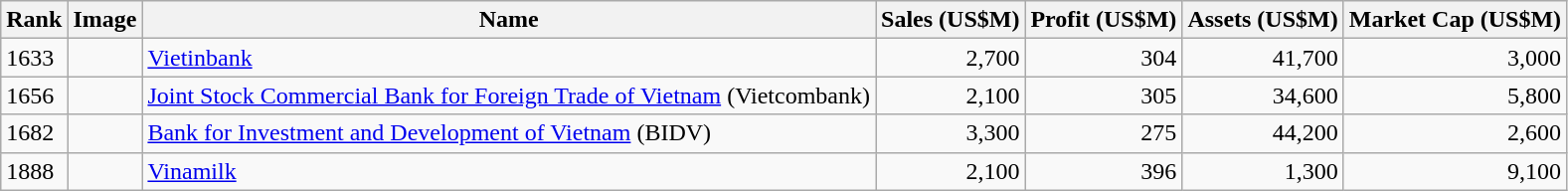<table class="wikitable sortable">
<tr>
<th>Rank</th>
<th class="unsortable">Image</th>
<th>Name</th>
<th>Sales (US$M)</th>
<th>Profit (US$M)</th>
<th>Assets (US$M)</th>
<th>Market Cap (US$M)</th>
</tr>
<tr>
<td>1633</td>
<td></td>
<td><a href='#'>Vietinbank</a></td>
<td align="right">2,700</td>
<td align="right">304</td>
<td align="right">41,700</td>
<td align="right">3,000</td>
</tr>
<tr>
<td>1656</td>
<td></td>
<td><a href='#'>Joint Stock Commercial Bank for Foreign Trade of Vietnam</a> (Vietcombank)</td>
<td align="right">2,100</td>
<td align="right">305</td>
<td align="right">34,600</td>
<td align="right">5,800</td>
</tr>
<tr>
<td>1682</td>
<td></td>
<td><a href='#'>Bank for Investment and Development of Vietnam</a> (BIDV)</td>
<td align="right">3,300</td>
<td align="right">275</td>
<td align="right">44,200</td>
<td align="right">2,600</td>
</tr>
<tr>
<td>1888</td>
<td></td>
<td><a href='#'>Vinamilk</a></td>
<td align="right">2,100</td>
<td align="right">396</td>
<td align="right">1,300</td>
<td align="right">9,100</td>
</tr>
</table>
